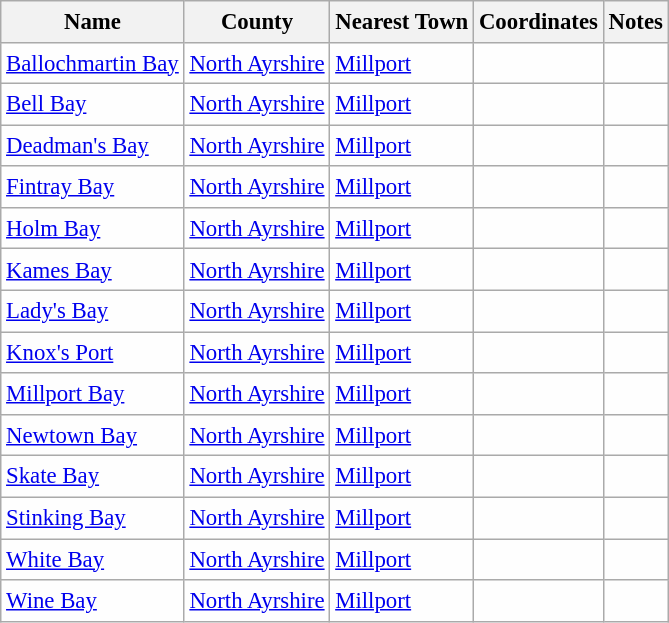<table class="wikitable sortable" style="table-layout:fixed;background-color:#FEFEFE;font-size:95%;padding:0.30em;line-height:1.35em;">
<tr>
<th scope="col">Name</th>
<th scope="col">County</th>
<th scope="col">Nearest Town</th>
<th scope="col" data-sort-type="number">Coordinates</th>
<th scope="col">Notes</th>
</tr>
<tr>
<td><a href='#'>Ballochmartin Bay</a></td>
<td><a href='#'>North Ayrshire</a></td>
<td><a href='#'>Millport</a></td>
<td></td>
<td></td>
</tr>
<tr>
<td><a href='#'>Bell Bay</a></td>
<td><a href='#'>North Ayrshire</a></td>
<td><a href='#'>Millport</a></td>
<td></td>
<td></td>
</tr>
<tr>
<td><a href='#'>Deadman's Bay</a></td>
<td><a href='#'>North Ayrshire</a></td>
<td><a href='#'>Millport</a></td>
<td></td>
<td></td>
</tr>
<tr>
<td><a href='#'>Fintray Bay</a></td>
<td><a href='#'>North Ayrshire</a></td>
<td><a href='#'>Millport</a></td>
<td></td>
<td></td>
</tr>
<tr>
<td><a href='#'>Holm Bay</a></td>
<td><a href='#'>North Ayrshire</a></td>
<td><a href='#'>Millport</a></td>
<td></td>
<td></td>
</tr>
<tr>
<td><a href='#'>Kames Bay</a></td>
<td><a href='#'>North Ayrshire</a></td>
<td><a href='#'>Millport</a></td>
<td></td>
<td></td>
</tr>
<tr>
<td><a href='#'>Lady's Bay</a></td>
<td><a href='#'>North Ayrshire</a></td>
<td><a href='#'>Millport</a></td>
<td></td>
<td></td>
</tr>
<tr>
<td><a href='#'>Knox's Port</a></td>
<td><a href='#'>North Ayrshire</a></td>
<td><a href='#'>Millport</a></td>
<td></td>
<td></td>
</tr>
<tr>
<td><a href='#'>Millport Bay</a></td>
<td><a href='#'>North Ayrshire</a></td>
<td><a href='#'>Millport</a></td>
<td></td>
<td></td>
</tr>
<tr>
<td><a href='#'>Newtown Bay</a></td>
<td><a href='#'>North Ayrshire</a></td>
<td><a href='#'>Millport</a></td>
<td></td>
<td></td>
</tr>
<tr>
<td><a href='#'>Skate Bay</a></td>
<td><a href='#'>North Ayrshire</a></td>
<td><a href='#'>Millport</a></td>
<td></td>
<td></td>
</tr>
<tr>
<td><a href='#'>Stinking Bay</a></td>
<td><a href='#'>North Ayrshire</a></td>
<td><a href='#'>Millport</a></td>
<td></td>
<td></td>
</tr>
<tr>
<td><a href='#'>White Bay</a></td>
<td><a href='#'>North Ayrshire</a></td>
<td><a href='#'>Millport</a></td>
<td></td>
<td></td>
</tr>
<tr>
<td><a href='#'>Wine Bay</a></td>
<td><a href='#'>North Ayrshire</a></td>
<td><a href='#'>Millport</a></td>
<td></td>
<td></td>
</tr>
</table>
